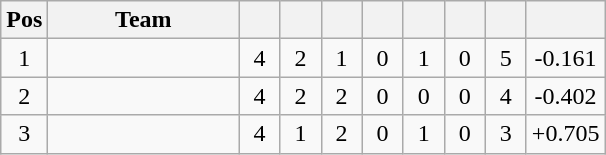<table class="wikitable" style="text-align:center">
<tr>
<th>Pos</th>
<th width="120">Team</th>
<th width="20"></th>
<th width="20"></th>
<th width="20"></th>
<th width="20"></th>
<th width="20"></th>
<th width="20"></th>
<th width="20"></th>
<th><a href='#'></a></th>
</tr>
<tr>
<td>1</td>
<td align="left"></td>
<td>4</td>
<td>2</td>
<td>1</td>
<td>0</td>
<td>1</td>
<td>0</td>
<td>5</td>
<td>-0.161</td>
</tr>
<tr>
<td>2</td>
<td align="left"></td>
<td>4</td>
<td>2</td>
<td>2</td>
<td>0</td>
<td>0</td>
<td>0</td>
<td>4</td>
<td>-0.402</td>
</tr>
<tr>
<td>3</td>
<td align="left"></td>
<td>4</td>
<td>1</td>
<td>2</td>
<td>0</td>
<td>1</td>
<td>0</td>
<td>3</td>
<td>+0.705</td>
</tr>
</table>
